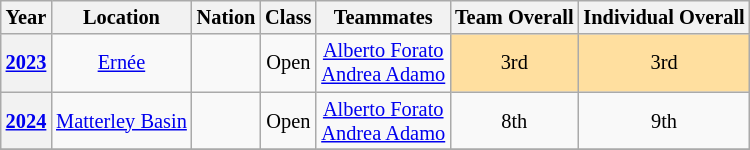<table class="wikitable" style="font-size: 85%; text-align:center">
<tr>
<th>Year</th>
<th>Location</th>
<th>Nation</th>
<th>Class</th>
<th>Teammates</th>
<th>Team Overall</th>
<th>Individual Overall</th>
</tr>
<tr>
<th><a href='#'>2023</a></th>
<td> <a href='#'>Ernée</a></td>
<td></td>
<td>Open</td>
<td><a href='#'>Alberto Forato</a><br><a href='#'>Andrea Adamo</a></td>
<td style="background:#ffdf9f;">3rd</td>
<td style="background:#ffdf9f;">3rd</td>
</tr>
<tr>
<th><a href='#'>2024</a></th>
<td> <a href='#'>Matterley Basin</a></td>
<td></td>
<td>Open</td>
<td><a href='#'>Alberto Forato</a><br><a href='#'>Andrea Adamo</a></td>
<td>8th</td>
<td>9th</td>
</tr>
<tr>
</tr>
</table>
